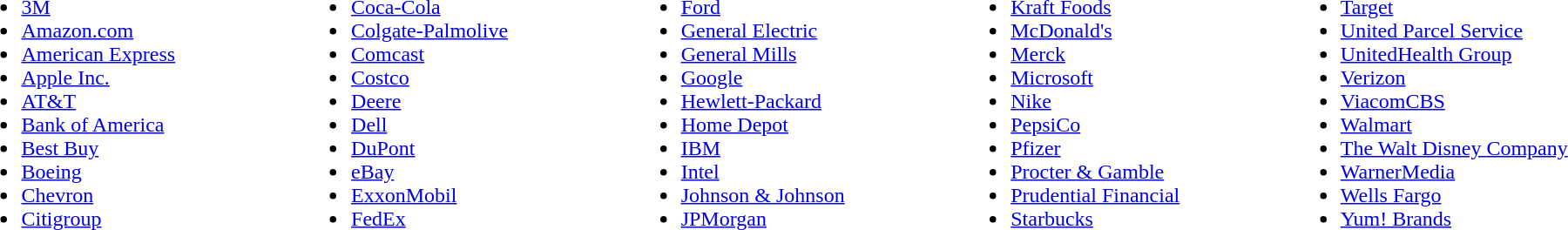<table width=100%>
<tr valign ="top">
<td width=20%><br><ul><li><a href='#'>3M</a></li><li><a href='#'>Amazon.com</a></li><li><a href='#'>American Express</a></li><li><a href='#'>Apple Inc.</a></li><li><a href='#'>AT&T</a></li><li><a href='#'>Bank of America</a></li><li><a href='#'>Best Buy</a></li><li><a href='#'>Boeing</a></li><li><a href='#'>Chevron</a></li><li><a href='#'>Citigroup</a></li></ul></td>
<td width=20%><br><ul><li><a href='#'>Coca-Cola</a></li><li><a href='#'>Colgate-Palmolive</a></li><li><a href='#'>Comcast</a></li><li><a href='#'>Costco</a></li><li><a href='#'>Deere</a></li><li><a href='#'>Dell</a></li><li><a href='#'>DuPont</a></li><li><a href='#'>eBay</a></li><li><a href='#'>ExxonMobil</a></li><li><a href='#'>FedEx</a></li></ul></td>
<td width=20%><br><ul><li><a href='#'>Ford</a></li><li><a href='#'>General Electric</a></li><li><a href='#'>General Mills</a></li><li><a href='#'>Google</a></li><li><a href='#'>Hewlett-Packard</a></li><li><a href='#'>Home Depot</a></li><li><a href='#'>IBM</a></li><li><a href='#'>Intel</a></li><li><a href='#'>Johnson & Johnson</a></li><li><a href='#'>JPMorgan</a></li></ul></td>
<td width=20%><br><ul><li><a href='#'>Kraft Foods</a></li><li><a href='#'>McDonald's</a></li><li><a href='#'>Merck</a></li><li><a href='#'>Microsoft</a></li><li><a href='#'>Nike</a></li><li><a href='#'>PepsiCo</a></li><li><a href='#'>Pfizer</a></li><li><a href='#'>Procter & Gamble</a></li><li><a href='#'>Prudential Financial</a></li><li><a href='#'>Starbucks</a></li></ul></td>
<td width=20%><br><ul><li><a href='#'>Target</a></li><li><a href='#'>United Parcel Service</a></li><li><a href='#'>UnitedHealth Group</a></li><li><a href='#'>Verizon</a></li><li><a href='#'>ViacomCBS</a></li><li><a href='#'>Walmart</a></li><li><a href='#'>The Walt Disney Company</a></li><li><a href='#'>WarnerMedia</a></li><li><a href='#'>Wells Fargo</a></li><li><a href='#'>Yum! Brands</a></li></ul></td>
</tr>
</table>
